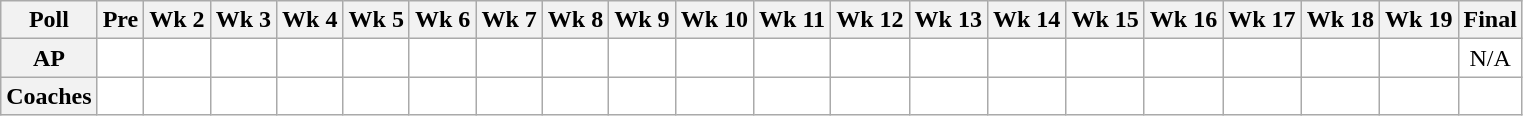<table class="wikitable" style="white-space:nowrap;">
<tr>
<th>Poll</th>
<th>Pre</th>
<th>Wk 2</th>
<th>Wk 3</th>
<th>Wk 4</th>
<th>Wk 5</th>
<th>Wk 6</th>
<th>Wk 7</th>
<th>Wk 8</th>
<th>Wk 9</th>
<th>Wk 10</th>
<th>Wk 11</th>
<th>Wk 12</th>
<th>Wk 13</th>
<th>Wk 14</th>
<th>Wk 15</th>
<th>Wk 16</th>
<th>Wk 17</th>
<th>Wk 18</th>
<th>Wk 19</th>
<th>Final</th>
</tr>
<tr style="text-align:center;">
<th>AP</th>
<td style="background:#FFF;"></td>
<td style="background:#FFF;"></td>
<td style="background:#FFF;"></td>
<td style="background:#FFF;"></td>
<td style="background:#FFF;"></td>
<td style="background:#FFF;"></td>
<td style="background:#FFF;"></td>
<td style="background:#FFF;"></td>
<td style="background:#FFF;"></td>
<td style="background:#FFF;"></td>
<td style="background:#FFF;"></td>
<td style="background:#FFF;"></td>
<td style="background:#FFF;"></td>
<td style="background:#FFF;"></td>
<td style="background:#FFF;"></td>
<td style="background:#FFF;"></td>
<td style="background:#FFF;"></td>
<td style="background:#FFF;"></td>
<td style="background:#FFF;"></td>
<td style="background:#FFF;">N/A</td>
</tr>
<tr style="text-align:center;">
<th>Coaches</th>
<td style="background:#FFF;"></td>
<td style="background:#FFF;"></td>
<td style="background:#FFF;"></td>
<td style="background:#FFF;"></td>
<td style="background:#FFF;"></td>
<td style="background:#FFF;"></td>
<td style="background:#FFF;"></td>
<td style="background:#FFF;"></td>
<td style="background:#FFF;"></td>
<td style="background:#FFF;"></td>
<td style="background:#FFF;"></td>
<td style="background:#FFF;"></td>
<td style="background:#FFF;"></td>
<td style="background:#FFF;"></td>
<td style="background:#FFF;"></td>
<td style="background:#FFF;"></td>
<td style="background:#FFF;"></td>
<td style="background:#FFF;"></td>
<td style="background:#FFF;"></td>
<td style="background:#FFF;"></td>
</tr>
</table>
